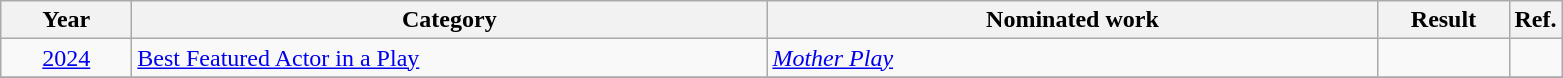<table class=wikitable>
<tr>
<th scope="col" style="width:5em;">Year</th>
<th scope="col" style="width:26em;">Category</th>
<th scope="col" style="width:25em;">Nominated work</th>
<th scope="col" style="width:5em;">Result</th>
<th>Ref.</th>
</tr>
<tr>
<td style="text-align:center;"><a href='#'>2024</a></td>
<td><a href='#'>Best Featured Actor in a Play</a></td>
<td><em><a href='#'>Mother Play</a></em></td>
<td></td>
<td style="text-align:center;"></td>
</tr>
<tr>
</tr>
</table>
